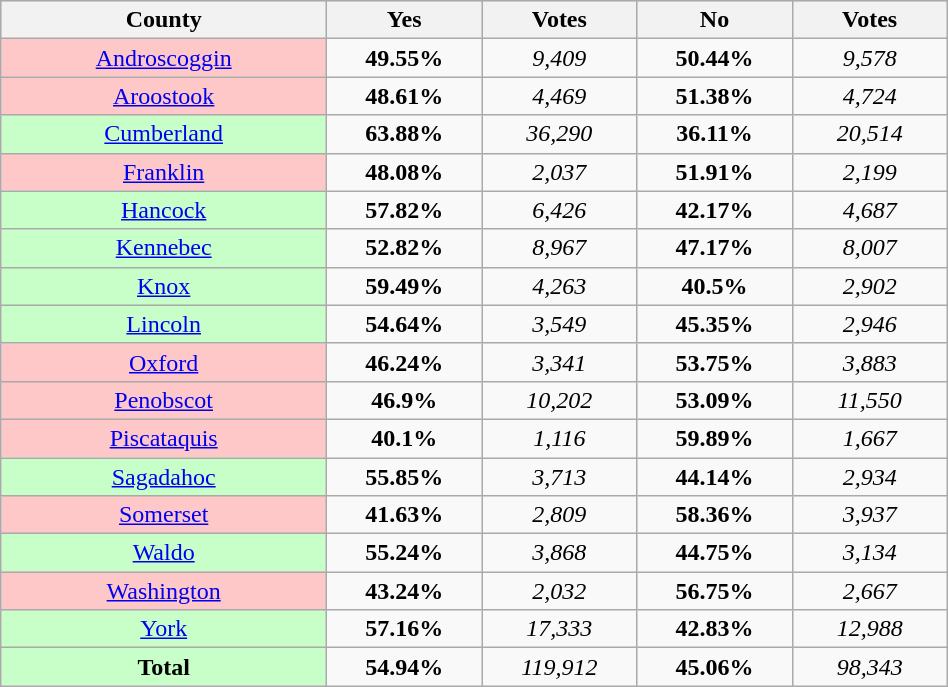<table style="width:50%;" class="wikitable sortable">
<tr style="background:lightgrey;">
<th style="width:21%;">County</th>
<th style="width:10%;">Yes</th>
<th style="width:10%;">Votes</th>
<th style="width:10%;">No</th>
<th style="width:10%;">Votes</th>
</tr>
<tr>
<td style="text-align:center; background:#ffc8c8;"><a href='#'>Androscoggin</a></td>
<td style="text-align:center;"><strong>49.55%</strong></td>
<td style="text-align:center;"><em>9,409</em></td>
<td style="text-align:center;"><strong>50.44%</strong></td>
<td style="text-align:center;"><em>9,578</em></td>
</tr>
<tr>
<td style="text-align:center; background:#ffc8c8;"><a href='#'>Aroostook</a></td>
<td style="text-align:center;"><strong>48.61%</strong></td>
<td style="text-align:center;"><em>4,469</em></td>
<td style="text-align:center;"><strong>51.38%</strong></td>
<td style="text-align:center;"><em>4,724</em></td>
</tr>
<tr>
<td style="text-align:center; background:#c8ffc8;"><a href='#'>Cumberland</a></td>
<td style="text-align:center;"><strong>63.88%</strong></td>
<td style="text-align:center;"><em>36,290</em></td>
<td style="text-align:center;"><strong>36.11%</strong></td>
<td style="text-align:center;"><em>20,514</em></td>
</tr>
<tr>
<td style="text-align:center; background:#ffc8c8;"><a href='#'>Franklin</a></td>
<td style="text-align:center;"><strong>48.08%</strong></td>
<td style="text-align:center;"><em>2,037</em></td>
<td style="text-align:center;"><strong>51.91%</strong></td>
<td style="text-align:center;"><em>2,199</em></td>
</tr>
<tr>
<td style="text-align:center; background:#c8ffc8;"><a href='#'>Hancock</a></td>
<td style="text-align:center;"><strong>57.82%</strong></td>
<td style="text-align:center;"><em>6,426</em></td>
<td style="text-align:center;"><strong>42.17%</strong></td>
<td style="text-align:center;"><em>4,687</em></td>
</tr>
<tr>
<td style="text-align:center; background:#c8ffc8;"><a href='#'>Kennebec</a></td>
<td style="text-align:center;"><strong>52.82%</strong></td>
<td style="text-align:center;"><em>8,967</em></td>
<td style="text-align:center;"><strong>47.17%</strong></td>
<td style="text-align:center;"><em>8,007</em></td>
</tr>
<tr>
<td style="text-align:center; background:#c8ffc8;"><a href='#'>Knox</a></td>
<td style="text-align:center;"><strong>59.49%</strong></td>
<td style="text-align:center;"><em>4,263</em></td>
<td style="text-align:center;"><strong>40.5%</strong></td>
<td style="text-align:center;"><em>2,902</em></td>
</tr>
<tr>
<td style="text-align:center; background:#c8ffc8;"><a href='#'>Lincoln</a></td>
<td style="text-align:center;"><strong>54.64%</strong></td>
<td style="text-align:center;"><em>3,549</em></td>
<td style="text-align:center;"><strong>45.35%</strong></td>
<td style="text-align:center;"><em>2,946</em></td>
</tr>
<tr>
<td style="text-align:center; background:#ffc8c8;"><a href='#'>Oxford</a></td>
<td style="text-align:center;"><strong>46.24%</strong></td>
<td style="text-align:center;"><em>3,341</em></td>
<td style="text-align:center;"><strong>53.75%</strong></td>
<td style="text-align:center;"><em>3,883</em></td>
</tr>
<tr>
<td style="text-align:center; background:#ffc8c8;"><a href='#'>Penobscot</a></td>
<td style="text-align:center;"><strong>46.9%</strong></td>
<td style="text-align:center;"><em>10,202</em></td>
<td style="text-align:center;"><strong>53.09%</strong></td>
<td style="text-align:center;"><em>11,550</em></td>
</tr>
<tr>
<td style="text-align:center; background:#ffc8c8;"><a href='#'>Piscataquis</a></td>
<td style="text-align:center;"><strong>40.1%</strong></td>
<td style="text-align:center;"><em>1,116</em></td>
<td style="text-align:center;"><strong>59.89%</strong></td>
<td style="text-align:center;"><em>1,667</em></td>
</tr>
<tr>
<td style="text-align:center; background:#c8ffc8;"><a href='#'>Sagadahoc</a></td>
<td style="text-align:center;"><strong>55.85%</strong></td>
<td style="text-align:center;"><em>3,713</em></td>
<td style="text-align:center;"><strong>44.14%</strong></td>
<td style="text-align:center;"><em>2,934</em></td>
</tr>
<tr>
<td style="text-align:center; background:#ffc8c8;"><a href='#'>Somerset</a></td>
<td style="text-align:center;"><strong>41.63%</strong></td>
<td style="text-align:center;"><em>2,809</em></td>
<td style="text-align:center;"><strong>58.36%</strong></td>
<td style="text-align:center;"><em>3,937</em></td>
</tr>
<tr>
<td style="text-align:center; background:#c8ffc8;"><a href='#'>Waldo</a></td>
<td style="text-align:center;"><strong>55.24%</strong></td>
<td style="text-align:center;"><em>3,868</em></td>
<td style="text-align:center;"><strong>44.75%</strong></td>
<td style="text-align:center;"><em>3,134</em></td>
</tr>
<tr>
<td style="text-align:center; background:#ffc8c8;"><a href='#'>Washington</a></td>
<td style="text-align:center;"><strong>43.24%</strong></td>
<td style="text-align:center;"><em>2,032</em></td>
<td style="text-align:center;"><strong>56.75%</strong></td>
<td style="text-align:center;"><em>2,667</em></td>
</tr>
<tr>
<td style="text-align:center; background:#c8ffc8;"><a href='#'>York</a></td>
<td style="text-align:center;"><strong>57.16%</strong></td>
<td style="text-align:center;"><em>17,333</em></td>
<td style="text-align:center;"><strong>42.83%</strong></td>
<td style="text-align:center;"><em>12,988</em></td>
</tr>
<tr>
<td style="text-align:center; background:#c8ffc8;"><strong>Total</strong></td>
<td style="text-align:center;"><strong>54.94%</strong></td>
<td style="text-align:center;"><em>119,912</em></td>
<td style="text-align:center;"><strong>45.06%</strong></td>
<td style="text-align:center;"><em>98,343</em></td>
</tr>
</table>
